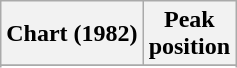<table class="wikitable sortable plainrowheaders" style="text-align:center">
<tr>
<th scope="col">Chart (1982)</th>
<th scope="col">Peak<br> position</th>
</tr>
<tr>
</tr>
<tr>
</tr>
</table>
